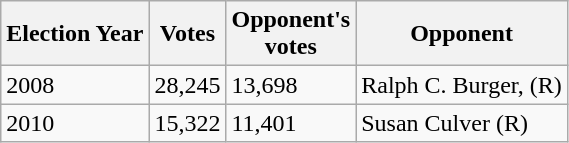<table class="wikitable">
<tr>
<th>Election Year</th>
<th>Votes</th>
<th>Opponent's<br>votes</th>
<th>Opponent</th>
</tr>
<tr>
<td>2008</td>
<td>28,245</td>
<td>13,698</td>
<td>Ralph C. Burger, (R)</td>
</tr>
<tr>
<td>2010</td>
<td>15,322</td>
<td>11,401</td>
<td>Susan Culver (R)</td>
</tr>
</table>
